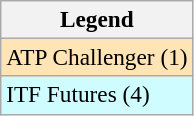<table class=wikitable style=font-size:97%>
<tr>
<th>Legend</th>
</tr>
<tr bgcolor=moccasin>
<td>ATP Challenger (1)</td>
</tr>
<tr bgcolor=cffcff>
<td>ITF Futures (4)</td>
</tr>
</table>
